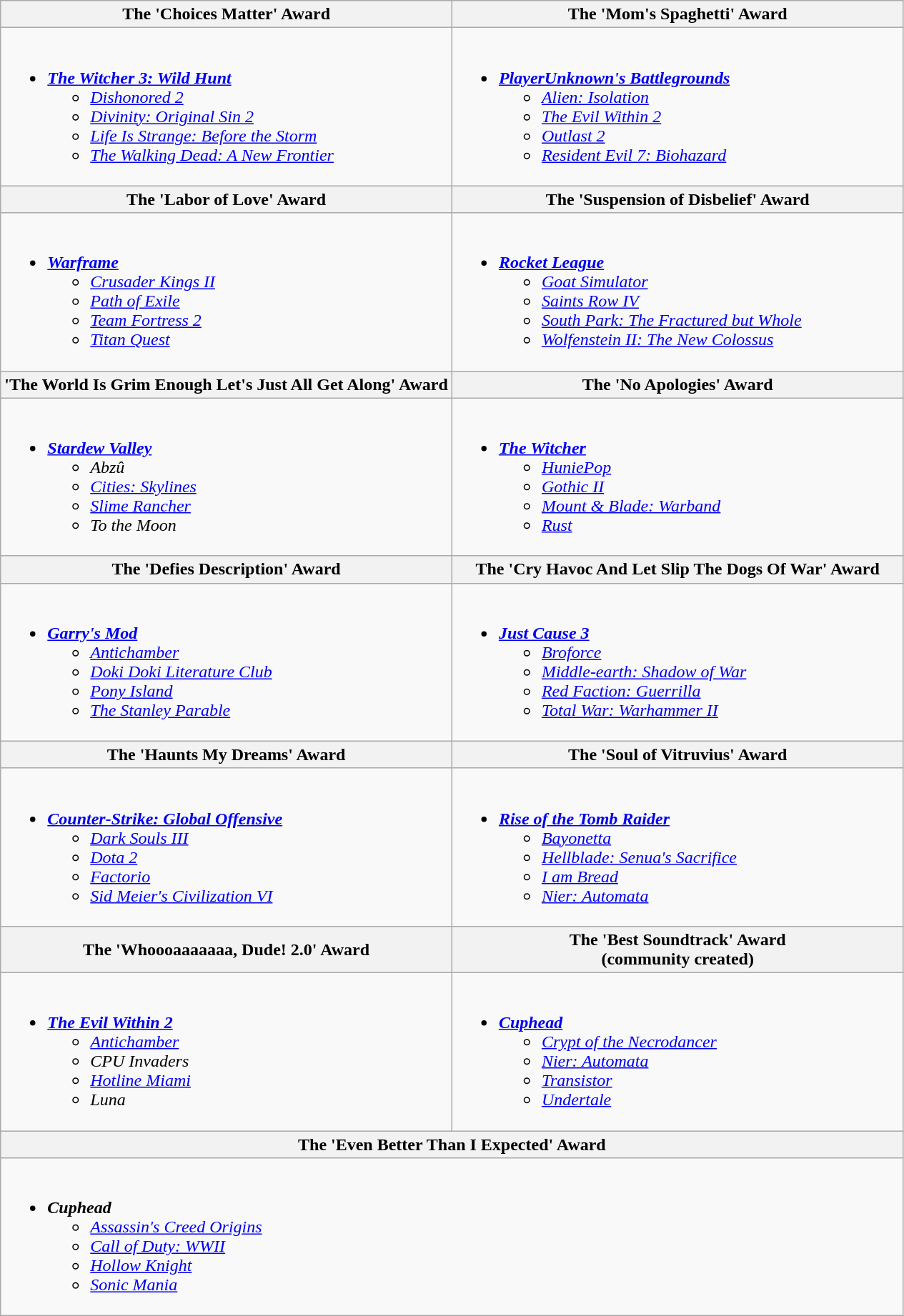<table class=wikitable>
<tr>
<th style="width:50%">The 'Choices Matter' Award</th>
<th style="width:50%">The 'Mom's Spaghetti' Award</th>
</tr>
<tr>
<td valign="top"><br><ul><li><strong><em><a href='#'>The Witcher 3: Wild Hunt</a></em></strong><ul><li><em><a href='#'>Dishonored 2</a></em></li><li><em><a href='#'>Divinity: Original Sin 2</a></em></li><li><em><a href='#'>Life Is Strange: Before the Storm</a></em></li><li><em><a href='#'>The Walking Dead: A New Frontier</a></em></li></ul></li></ul></td>
<td valign="top"><br><ul><li><strong><em><a href='#'>PlayerUnknown's Battlegrounds</a></em></strong><ul><li><em><a href='#'>Alien: Isolation</a></em></li><li><em><a href='#'>The Evil Within 2</a></em></li><li><em><a href='#'>Outlast 2</a></em></li><li><em><a href='#'>Resident Evil 7: Biohazard</a></em></li></ul></li></ul></td>
</tr>
<tr>
<th style="width:50%">The 'Labor of Love' Award</th>
<th style="width:50%">The 'Suspension of Disbelief' Award</th>
</tr>
<tr>
<td valign="top"><br><ul><li><strong><em><a href='#'>Warframe</a></em></strong><ul><li><em><a href='#'>Crusader Kings II</a></em></li><li><em><a href='#'>Path of Exile</a></em></li><li><em><a href='#'>Team Fortress 2</a></em></li><li><em><a href='#'>Titan Quest</a></em></li></ul></li></ul></td>
<td valign="top"><br><ul><li><strong><em><a href='#'>Rocket League</a></em></strong><ul><li><em><a href='#'>Goat Simulator</a></em></li><li><em><a href='#'>Saints Row IV</a></em></li><li><em><a href='#'>South Park: The Fractured but Whole</a></em></li><li><em><a href='#'>Wolfenstein II: The New Colossus</a></em></li></ul></li></ul></td>
</tr>
<tr>
<th style="width:50%">'The World Is Grim Enough Let's Just All Get Along' Award</th>
<th style="width:50%">The 'No Apologies' Award</th>
</tr>
<tr>
<td valign="top"><br><ul><li><strong><em><a href='#'>Stardew Valley</a></em></strong><ul><li><em>Abzû</em></li><li><em><a href='#'>Cities: Skylines</a></em></li><li><em><a href='#'>Slime Rancher</a></em></li><li><em>To the Moon</em></li></ul></li></ul></td>
<td valign="top"><br><ul><li><strong><em><a href='#'>The Witcher</a></em></strong><ul><li><em><a href='#'>HuniePop</a></em></li><li><em><a href='#'>Gothic II</a></em></li><li><em><a href='#'>Mount & Blade: Warband</a></em></li><li><em><a href='#'>Rust</a></em></li></ul></li></ul></td>
</tr>
<tr>
<th style="width:50%">The 'Defies Description' Award</th>
<th style="width:50%">The 'Cry Havoc And Let Slip The Dogs Of War' Award</th>
</tr>
<tr>
<td valign="top"><br><ul><li><strong><em><a href='#'>Garry's Mod</a></em></strong><ul><li><em><a href='#'>Antichamber</a></em></li><li><em><a href='#'>Doki Doki Literature Club</a></em></li><li><em><a href='#'>Pony Island</a></em></li><li><em><a href='#'>The Stanley Parable</a></em></li></ul></li></ul></td>
<td valign="top"><br><ul><li><strong><em><a href='#'>Just Cause 3</a></em></strong><ul><li><em><a href='#'>Broforce</a></em></li><li><em><a href='#'>Middle-earth: Shadow of War</a></em></li><li><em><a href='#'>Red Faction: Guerrilla</a></em></li><li><em><a href='#'>Total War: Warhammer II</a></em></li></ul></li></ul></td>
</tr>
<tr>
<th style="width:50%">The 'Haunts My Dreams' Award</th>
<th style="width:50%">The 'Soul of Vitruvius' Award</th>
</tr>
<tr>
<td valign="top"><br><ul><li><strong><em><a href='#'>Counter-Strike: Global Offensive</a></em></strong><ul><li><em><a href='#'>Dark Souls III</a></em></li><li><em><a href='#'>Dota 2</a></em></li><li><em><a href='#'>Factorio</a></em></li><li><em><a href='#'>Sid Meier's Civilization VI</a></em></li></ul></li></ul></td>
<td valign="top"><br><ul><li><strong><em><a href='#'>Rise of the Tomb Raider</a></em></strong><ul><li><em><a href='#'>Bayonetta</a></em></li><li><em><a href='#'>Hellblade: Senua's Sacrifice</a></em></li><li><em><a href='#'>I am Bread</a></em></li><li><em><a href='#'>Nier: Automata</a></em></li></ul></li></ul></td>
</tr>
<tr>
<th style="width:50%">The 'Whoooaaaaaaa, Dude! 2.0' Award</th>
<th style="width:50%">The 'Best Soundtrack' Award<br>(community created)</th>
</tr>
<tr>
<td valign="top"><br><ul><li><strong><em><a href='#'>The Evil Within 2</a></em></strong><ul><li><em><a href='#'>Antichamber</a></em></li><li><em>CPU Invaders</em></li><li><em><a href='#'>Hotline Miami</a></em></li><li><em>Luna</em></li></ul></li></ul></td>
<td valign="top"><br><ul><li><strong><em><a href='#'>Cuphead</a></em></strong><ul><li><em><a href='#'>Crypt of the Necrodancer</a></em></li><li><em><a href='#'>Nier: Automata</a></em></li><li><em><a href='#'>Transistor</a></em></li><li><em><a href='#'>Undertale</a></em></li></ul></li></ul></td>
</tr>
<tr>
<th colspan="2" style="width:50%">The 'Even Better Than I Expected' Award</th>
</tr>
<tr>
<td colspan="2" valign="top"><br><ul><li><strong><em>Cuphead</em></strong><ul><li><em><a href='#'>Assassin's Creed Origins</a></em></li><li><em><a href='#'>Call of Duty: WWII</a></em></li><li><em><a href='#'>Hollow Knight</a></em></li><li><em><a href='#'>Sonic Mania</a></em></li></ul></li></ul></td>
</tr>
</table>
